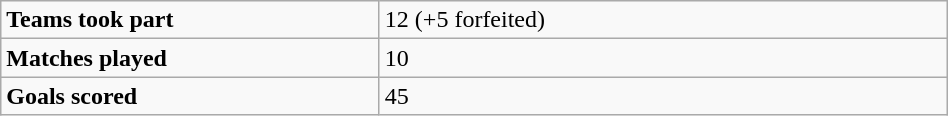<table class="wikitable" style="width:50%">
<tr>
<td style="width:40%"><strong>Teams took part</strong></td>
<td>12 (+5 forfeited)</td>
</tr>
<tr>
<td><strong>Matches played</strong></td>
<td>10</td>
</tr>
<tr>
<td><strong>Goals scored</strong></td>
<td>45</td>
</tr>
</table>
